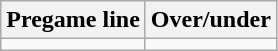<table class="wikitable">
<tr align="center">
<th style=>Pregame line</th>
<th style=>Over/under</th>
</tr>
<tr align="center">
<td></td>
<td></td>
</tr>
</table>
